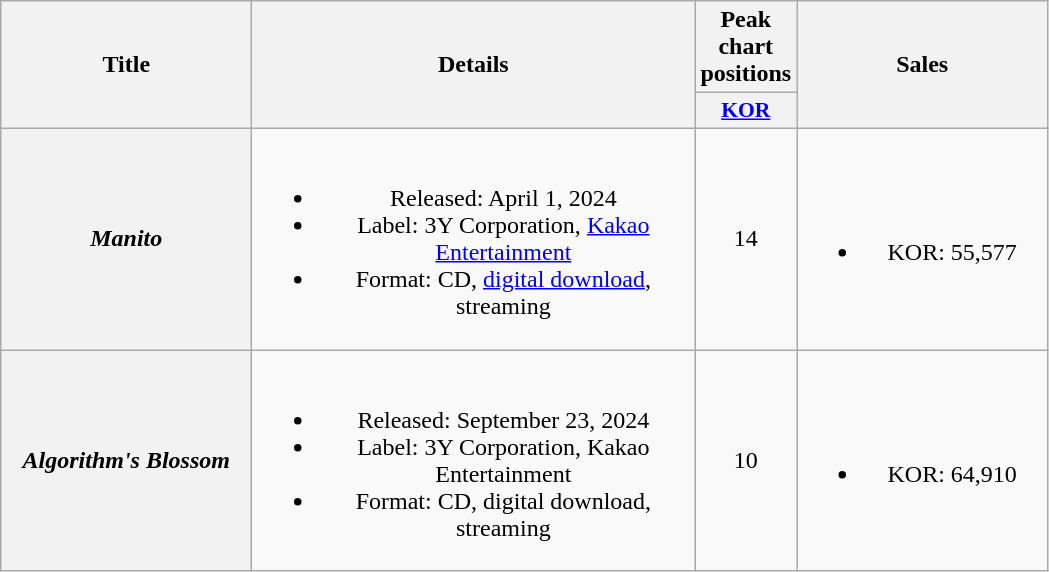<table class="wikitable plainrowheaders" style="text-align:center">
<tr>
<th scope="col" rowspan="2" style="width:10em">Title</th>
<th scope="col" rowspan="2" style="width:18em">Details</th>
<th scope="col">Peak chart positions</th>
<th scope="col" rowspan="2" style="width:10em">Sales</th>
</tr>
<tr>
<th scope="col" style="width:3em;font-size:90%"><a href='#'>KOR</a><br></th>
</tr>
<tr>
<th scope="row"><em>Manito</em></th>
<td><br><ul><li>Released: April 1, 2024</li><li>Label: 3Y Corporation, <a href='#'>Kakao Entertainment</a></li><li>Format: CD, <a href='#'>digital download</a>, streaming</li></ul></td>
<td>14</td>
<td><br><ul><li>KOR: 55,577</li></ul></td>
</tr>
<tr>
<th scope="row"><em>Algorithm's Blossom</em></th>
<td><br><ul><li>Released: September 23, 2024</li><li>Label: 3Y Corporation, Kakao Entertainment</li><li>Format: CD, digital download, streaming</li></ul></td>
<td>10</td>
<td><br><ul><li>KOR: 64,910</li></ul></td>
</tr>
</table>
